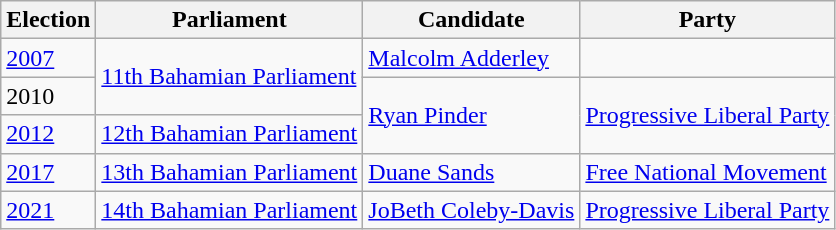<table class="wikitable">
<tr>
<th>Election</th>
<th>Parliament</th>
<th>Candidate</th>
<th>Party</th>
</tr>
<tr>
<td><a href='#'>2007</a></td>
<td rowspan="2"><a href='#'>11th Bahamian Parliament</a></td>
<td><a href='#'>Malcolm Adderley</a></td>
<td></td>
</tr>
<tr>
<td>2010</td>
<td rowspan="2"><a href='#'>Ryan Pinder</a></td>
<td rowspan="2"><a href='#'>Progressive Liberal Party</a></td>
</tr>
<tr>
<td><a href='#'>2012</a></td>
<td><a href='#'>12th Bahamian Parliament</a></td>
</tr>
<tr>
<td><a href='#'>2017</a></td>
<td><a href='#'>13th Bahamian Parliament</a></td>
<td><a href='#'>Duane Sands</a></td>
<td><a href='#'>Free National Movement</a></td>
</tr>
<tr>
<td><a href='#'>2021</a></td>
<td><a href='#'>14th Bahamian Parliament</a></td>
<td><a href='#'>JoBeth Coleby-Davis</a></td>
<td><a href='#'>Progressive Liberal Party</a></td>
</tr>
</table>
